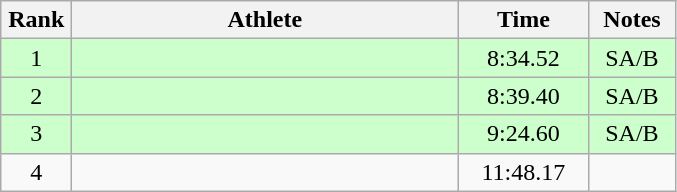<table class=wikitable style="text-align:center">
<tr>
<th width=40>Rank</th>
<th width=250>Athlete</th>
<th width=80>Time</th>
<th width=50>Notes</th>
</tr>
<tr bgcolor="ccffcc">
<td>1</td>
<td align="left"></td>
<td>8:34.52</td>
<td>SA/B</td>
</tr>
<tr bgcolor="ccffcc">
<td>2</td>
<td align="left"></td>
<td>8:39.40</td>
<td>SA/B</td>
</tr>
<tr bgcolor="ccffcc">
<td>3</td>
<td align="left"></td>
<td>9:24.60</td>
<td>SA/B</td>
</tr>
<tr>
<td>4</td>
<td align="left"></td>
<td>11:48.17</td>
<td></td>
</tr>
</table>
